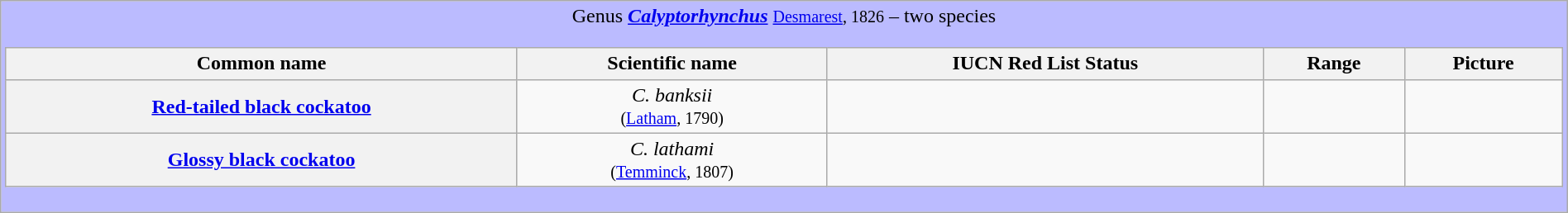<table class="wikitable" style="width:100%;text-align:center">
<tr>
<td colspan="100%" align="center" bgcolor="#BBBBFF">Genus <strong><em><a href='#'>Calyptorhynchus</a></em></strong> <small><a href='#'>Desmarest</a>, 1826</small> – two species<br><table class="wikitable sortable" style="width:100%;text-align:center">
<tr>
<th scope="col">Common name</th>
<th scope="col">Scientific name</th>
<th scope="col">IUCN Red List Status</th>
<th scope="col" class="unsortable">Range</th>
<th scope="col" class="unsortable">Picture</th>
</tr>
<tr>
<th scope="row"><a href='#'>Red-tailed black cockatoo</a></th>
<td><em>C. banksii</em> <br><small>(<a href='#'>Latham</a>, 1790)</small></td>
<td></td>
<td></td>
<td></td>
</tr>
<tr>
<th scope="row"><a href='#'>Glossy black cockatoo</a></th>
<td><em>C. lathami</em> <br><small>(<a href='#'>Temminck</a>, 1807)</small></td>
<td></td>
<td></td>
<td></td>
</tr>
</table>
</td>
</tr>
</table>
